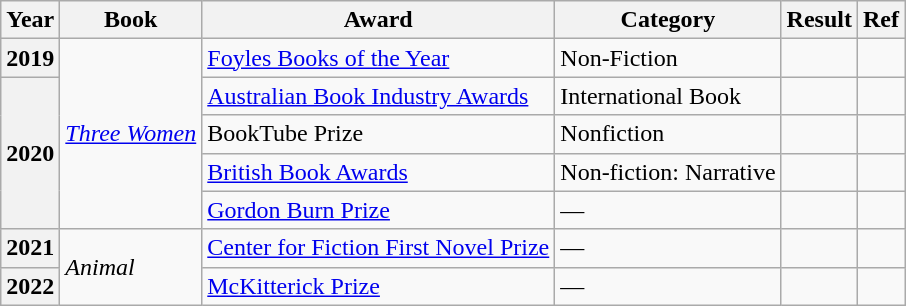<table class="wikitable sortable">
<tr>
<th>Year</th>
<th>Book</th>
<th>Award</th>
<th>Category</th>
<th>Result</th>
<th>Ref</th>
</tr>
<tr>
<th>2019</th>
<td rowspan="5"><em><a href='#'>Three Women</a></em></td>
<td><a href='#'>Foyles Books of the Year</a></td>
<td>Non-Fiction</td>
<td></td>
<td></td>
</tr>
<tr>
<th rowspan="4">2020</th>
<td><a href='#'>Australian Book Industry Awards</a></td>
<td>International Book</td>
<td></td>
<td></td>
</tr>
<tr>
<td>BookTube Prize</td>
<td>Nonfiction</td>
<td></td>
<td></td>
</tr>
<tr>
<td><a href='#'>British Book Awards</a></td>
<td>Non-fiction: Narrative</td>
<td></td>
<td></td>
</tr>
<tr>
<td><a href='#'>Gordon Burn Prize</a></td>
<td>—</td>
<td></td>
<td></td>
</tr>
<tr>
<th>2021</th>
<td rowspan="2"><em>Animal</em></td>
<td><a href='#'>Center for Fiction First Novel Prize</a></td>
<td>—</td>
<td></td>
<td></td>
</tr>
<tr>
<th>2022</th>
<td><a href='#'>McKitterick Prize</a></td>
<td>—</td>
<td></td>
<td></td>
</tr>
</table>
